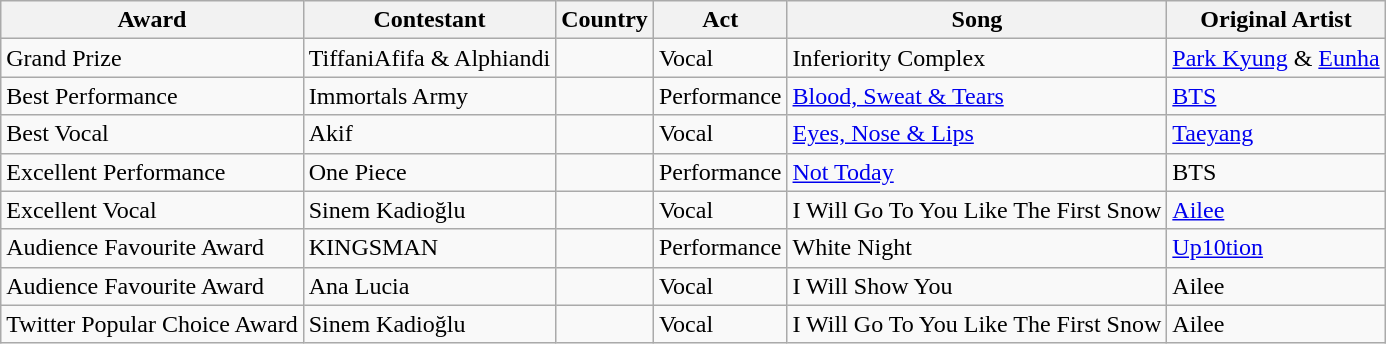<table class="wikitable sortable">
<tr>
<th>Award</th>
<th>Contestant</th>
<th>Country</th>
<th>Act</th>
<th>Song</th>
<th>Original Artist</th>
</tr>
<tr>
<td>Grand Prize</td>
<td>TiffaniAfifa & Alphiandi</td>
<td></td>
<td>Vocal</td>
<td>Inferiority Complex</td>
<td><a href='#'>Park Kyung</a> & <a href='#'>Eunha</a></td>
</tr>
<tr>
<td>Best Performance</td>
<td>Immortals Army</td>
<td></td>
<td>Performance</td>
<td><a href='#'>Blood, Sweat & Tears</a></td>
<td><a href='#'>BTS</a></td>
</tr>
<tr>
<td>Best Vocal</td>
<td>Akif</td>
<td></td>
<td>Vocal</td>
<td><a href='#'>Eyes, Nose & Lips</a></td>
<td><a href='#'>Taeyang</a></td>
</tr>
<tr>
<td>Excellent Performance</td>
<td>One Piece</td>
<td></td>
<td>Performance</td>
<td><a href='#'>Not Today</a></td>
<td>BTS</td>
</tr>
<tr>
<td>Excellent Vocal</td>
<td>Sinem Kadioğlu</td>
<td></td>
<td>Vocal</td>
<td>I Will Go To You Like The First Snow</td>
<td><a href='#'>Ailee</a></td>
</tr>
<tr>
<td>Audience Favourite Award</td>
<td>KINGSMAN</td>
<td></td>
<td>Performance</td>
<td>White Night</td>
<td><a href='#'>Up10tion</a></td>
</tr>
<tr>
<td>Audience Favourite Award</td>
<td>Ana Lucia</td>
<td></td>
<td>Vocal</td>
<td>I Will Show You</td>
<td>Ailee</td>
</tr>
<tr>
<td>Twitter Popular Choice Award</td>
<td>Sinem Kadioğlu</td>
<td></td>
<td>Vocal</td>
<td>I Will Go To You Like The First Snow</td>
<td>Ailee</td>
</tr>
</table>
